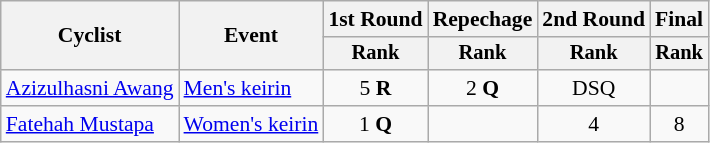<table class="wikitable" style="font-size:90%">
<tr>
<th rowspan=2>Cyclist</th>
<th rowspan=2>Event</th>
<th>1st Round</th>
<th>Repechage</th>
<th>2nd Round</th>
<th>Final</th>
</tr>
<tr style="font-size:95%">
<th>Rank</th>
<th>Rank</th>
<th>Rank</th>
<th>Rank</th>
</tr>
<tr align=center>
<td align=left><a href='#'>Azizulhasni Awang</a></td>
<td align=left><a href='#'>Men's keirin</a></td>
<td>5 <strong>R</strong></td>
<td>2 <strong>Q</strong></td>
<td>DSQ</td>
<td></td>
</tr>
<tr align=center>
<td align=left><a href='#'>Fatehah Mustapa</a></td>
<td align=left><a href='#'>Women's keirin</a></td>
<td>1 <strong>Q</strong></td>
<td></td>
<td>4</td>
<td>8</td>
</tr>
</table>
